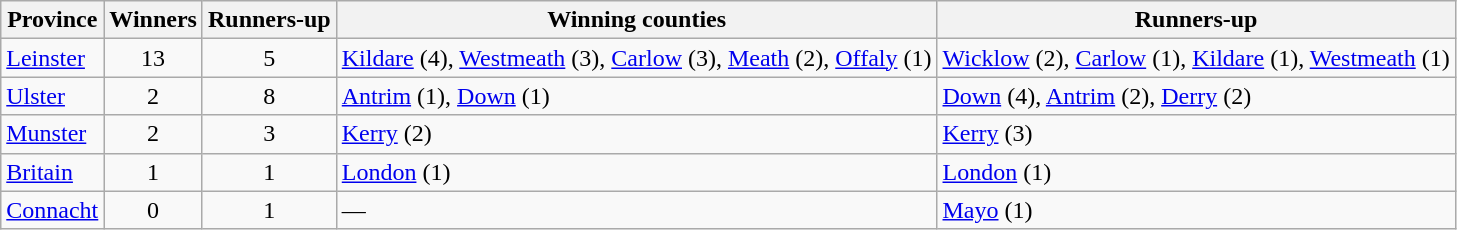<table class="wikitable plainrowheaders sortable">
<tr>
<th scope="col">Province</th>
<th scope="col">Winners</th>
<th scope="col">Runners-up</th>
<th>Winning counties</th>
<th>Runners-up</th>
</tr>
<tr>
<td> <a href='#'>Leinster</a></td>
<td align="center">13</td>
<td align="center">5</td>
<td><a href='#'>Kildare</a> (4), <a href='#'>Westmeath</a> (3), <a href='#'>Carlow</a> (3), <a href='#'>Meath</a> (2), <a href='#'>Offaly</a> (1)</td>
<td><a href='#'>Wicklow</a> (2), <a href='#'>Carlow</a> (1), <a href='#'>Kildare</a> (1), <a href='#'>Westmeath</a> (1)</td>
</tr>
<tr>
<td> <a href='#'>Ulster</a></td>
<td align="center">2</td>
<td align="center">8</td>
<td><a href='#'>Antrim</a> (1), <a href='#'>Down</a> (1)</td>
<td><a href='#'>Down</a> (4), <a href='#'>Antrim</a> (2), <a href='#'>Derry</a> (2)</td>
</tr>
<tr>
<td> <a href='#'>Munster</a></td>
<td align="center">2</td>
<td align="center">3</td>
<td><a href='#'>Kerry</a> (2)</td>
<td><a href='#'>Kerry</a> (3)</td>
</tr>
<tr>
<td> <a href='#'>Britain</a></td>
<td align="center">1</td>
<td align="center">1</td>
<td><a href='#'>London</a> (1)</td>
<td><a href='#'>London</a> (1)</td>
</tr>
<tr>
<td> <a href='#'>Connacht</a></td>
<td align="center">0</td>
<td align="center">1</td>
<td>—</td>
<td><a href='#'>Mayo</a> (1)</td>
</tr>
</table>
